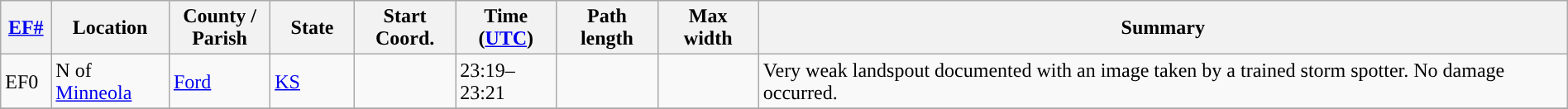<table class="wikitable sortable" style="width:100%;">
<tr>
<th scope="col"  style="width:3%; text-align:center;"><a href='#'>EF#</a></th>
<th scope="col"  style="width:7%; text-align:center;" class="unsortable">Location</th>
<th scope="col"  style="width:6%; text-align:center;" class="unsortable">County / Parish</th>
<th scope="col"  style="width:5%; text-align:center;">State</th>
<th scope="col"  style="width:6%; text-align:center;">Start Coord.</th>
<th scope="col"  style="width:6%; text-align:center;">Time (<a href='#'>UTC</a>)</th>
<th scope="col"  style="width:6%; text-align:center;">Path length</th>
<th scope="col"  style="width:6%; text-align:center;">Max width</th>
<th scope="col" class="unsortable" style="width:48%; text-align:center;">Summary</th>
</tr>
<tr>
<td>EF0</td>
<td>N of <a href='#'>Minneola</a></td>
<td><a href='#'>Ford</a></td>
<td><a href='#'>KS</a></td>
<td></td>
<td>23:19–23:21</td>
<td></td>
<td></td>
<td>Very weak landspout documented with an image taken by a trained storm spotter. No damage occurred.</td>
</tr>
<tr>
</tr>
</table>
